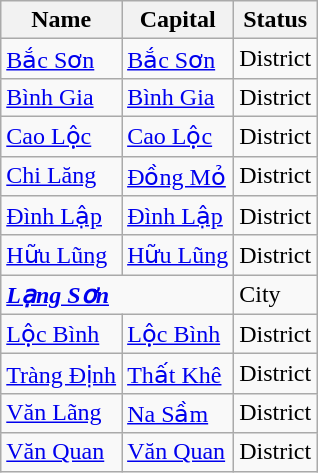<table class="wikitable sortable">
<tr>
<th>Name</th>
<th>Capital</th>
<th>Status</th>
</tr>
<tr>
<td><a href='#'>Bắc Sơn</a></td>
<td><a href='#'>Bắc Sơn</a></td>
<td>District</td>
</tr>
<tr>
<td><a href='#'>Bình Gia</a></td>
<td><a href='#'>Bình Gia</a></td>
<td>District</td>
</tr>
<tr>
<td><a href='#'>Cao Lộc</a></td>
<td><a href='#'>Cao Lộc</a></td>
<td>District</td>
</tr>
<tr>
<td><a href='#'>Chi Lăng</a></td>
<td><a href='#'>Đồng Mỏ</a></td>
<td>District</td>
</tr>
<tr>
<td><a href='#'>Đình Lập</a></td>
<td><a href='#'>Đình Lập</a></td>
<td>District</td>
</tr>
<tr>
<td><a href='#'>Hữu Lũng</a></td>
<td><a href='#'>Hữu Lũng</a></td>
<td>District</td>
</tr>
<tr>
<td colspan="2"><strong><em><a href='#'>Lạng Sơn</a></em></strong></td>
<td>City</td>
</tr>
<tr>
<td><a href='#'>Lộc Bình</a></td>
<td><a href='#'>Lộc Bình</a></td>
<td>District</td>
</tr>
<tr>
<td><a href='#'>Tràng Định</a></td>
<td><a href='#'>Thất Khê</a></td>
<td>District</td>
</tr>
<tr>
<td><a href='#'>Văn Lãng</a></td>
<td><a href='#'>Na Sầm</a></td>
<td>District</td>
</tr>
<tr>
<td><a href='#'>Văn Quan</a></td>
<td><a href='#'>Văn Quan</a></td>
<td>District</td>
</tr>
</table>
